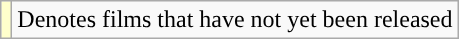<table class="wikitable">
<tr>
<td style="background:#FFFFCC;"></td>
<td>Denotes films that have not yet been released</td>
</tr>
</table>
